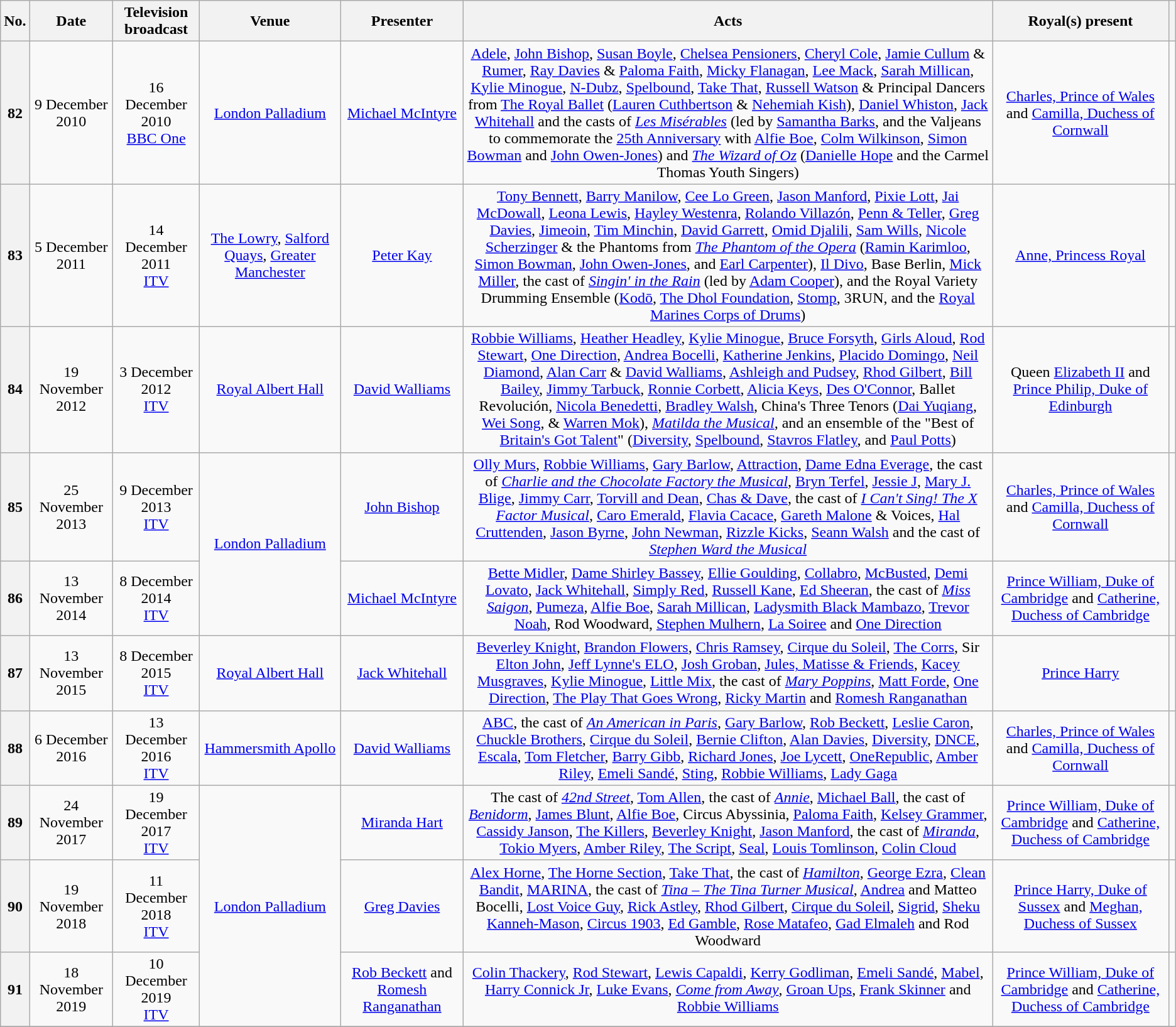<table class="wikitable" border="1" style="text-align:center">
<tr>
<th>No.</th>
<th>Date</th>
<th>Television broadcast</th>
<th>Venue</th>
<th>Presenter</th>
<th width=45%>Acts</th>
<th width=15%>Royal(s) present</th>
<th></th>
</tr>
<tr>
<th>82</th>
<td>9 December 2010</td>
<td>16 December 2010<br><a href='#'>BBC One</a></td>
<td><a href='#'>London Palladium</a></td>
<td><a href='#'>Michael McIntyre</a></td>
<td><a href='#'>Adele</a>, <a href='#'>John Bishop</a>, <a href='#'>Susan Boyle</a>, <a href='#'>Chelsea Pensioners</a>, <a href='#'>Cheryl Cole</a>, <a href='#'>Jamie Cullum</a> & <a href='#'>Rumer</a>, <a href='#'>Ray Davies</a> & <a href='#'>Paloma Faith</a>, <a href='#'>Micky Flanagan</a>, <a href='#'>Lee Mack</a>, <a href='#'>Sarah Millican</a>, <a href='#'>Kylie Minogue</a>, <a href='#'>N-Dubz</a>, <a href='#'>Spelbound</a>, <a href='#'>Take That</a>, <a href='#'>Russell Watson</a> & Principal Dancers from <a href='#'>The Royal Ballet</a> (<a href='#'>Lauren Cuthbertson</a> & <a href='#'>Nehemiah Kish</a>), <a href='#'>Daniel Whiston</a>, <a href='#'>Jack Whitehall</a> and the casts of <em><a href='#'>Les Misérables</a></em> (led by <a href='#'>Samantha Barks</a>, and the Valjeans to commemorate the <a href='#'>25th Anniversary</a> with <a href='#'>Alfie Boe</a>, <a href='#'>Colm Wilkinson</a>, <a href='#'>Simon Bowman</a> and <a href='#'>John Owen-Jones</a>) and <em><a href='#'>The Wizard of Oz</a></em> (<a href='#'>Danielle Hope</a> and the Carmel Thomas Youth Singers)</td>
<td><a href='#'>Charles, Prince of Wales</a> and <a href='#'>Camilla, Duchess of Cornwall</a></td>
<td></td>
</tr>
<tr>
<th>83</th>
<td>5 December 2011</td>
<td>14 December 2011<br><a href='#'>ITV</a></td>
<td><a href='#'>The Lowry</a>, <a href='#'>Salford Quays</a>, <a href='#'>Greater Manchester</a></td>
<td><a href='#'>Peter Kay</a></td>
<td><a href='#'>Tony Bennett</a>, <a href='#'>Barry Manilow</a>, <a href='#'>Cee Lo Green</a>, <a href='#'>Jason Manford</a>, <a href='#'>Pixie Lott</a>, <a href='#'>Jai McDowall</a>, <a href='#'>Leona Lewis</a>, <a href='#'>Hayley Westenra</a>, <a href='#'>Rolando Villazón</a>, <a href='#'>Penn & Teller</a>, <a href='#'>Greg Davies</a>, <a href='#'>Jimeoin</a>, <a href='#'>Tim Minchin</a>, <a href='#'>David Garrett</a>, <a href='#'>Omid Djalili</a>, <a href='#'>Sam Wills</a>, <a href='#'>Nicole Scherzinger</a> & the Phantoms from <em><a href='#'>The Phantom of the Opera</a></em> (<a href='#'>Ramin Karimloo</a>, <a href='#'>Simon Bowman</a>, <a href='#'>John Owen-Jones</a>, and <a href='#'>Earl Carpenter</a>), <a href='#'>Il Divo</a>, Base Berlin, <a href='#'>Mick Miller</a>, the cast of <em><a href='#'>Singin' in the Rain</a></em> (led by <a href='#'>Adam Cooper</a>), and the Royal Variety Drumming Ensemble (<a href='#'>Kodō</a>, <a href='#'>The Dhol Foundation</a>, <a href='#'>Stomp</a>, 3RUN, and the <a href='#'>Royal Marines Corps of Drums</a>)</td>
<td><a href='#'>Anne, Princess Royal</a></td>
<td></td>
</tr>
<tr>
<th>84</th>
<td>19 November 2012</td>
<td>3 December 2012<br><a href='#'>ITV</a></td>
<td><a href='#'>Royal Albert Hall</a></td>
<td><a href='#'>David Walliams</a></td>
<td><a href='#'>Robbie Williams</a>, <a href='#'>Heather Headley</a>, <a href='#'>Kylie Minogue</a>, <a href='#'>Bruce Forsyth</a>, <a href='#'>Girls Aloud</a>, <a href='#'>Rod Stewart</a>, <a href='#'>One Direction</a>, <a href='#'>Andrea Bocelli</a>, <a href='#'>Katherine Jenkins</a>, <a href='#'>Placido Domingo</a>, <a href='#'>Neil Diamond</a>, <a href='#'>Alan Carr</a> & <a href='#'>David Walliams</a>, <a href='#'>Ashleigh and Pudsey</a>, <a href='#'>Rhod Gilbert</a>, <a href='#'>Bill Bailey</a>, <a href='#'>Jimmy Tarbuck</a>, <a href='#'>Ronnie Corbett</a>, <a href='#'>Alicia Keys</a>, <a href='#'>Des O'Connor</a>, Ballet Revolución, <a href='#'>Nicola Benedetti</a>, <a href='#'>Bradley Walsh</a>, China's Three Tenors (<a href='#'>Dai Yuqiang</a>, <a href='#'>Wei Song</a>, & <a href='#'>Warren Mok</a>), <em><a href='#'>Matilda the Musical</a>,</em> and an ensemble of the "Best of <a href='#'>Britain's Got Talent</a>" (<a href='#'>Diversity</a>, <a href='#'>Spelbound</a>, <a href='#'>Stavros Flatley</a>, and <a href='#'>Paul Potts</a>)</td>
<td>Queen <a href='#'>Elizabeth II</a> and <a href='#'>Prince Philip, Duke of Edinburgh</a></td>
<td></td>
</tr>
<tr>
<th>85</th>
<td>25 November 2013</td>
<td>9 December 2013<br><a href='#'>ITV</a></td>
<td rowspan="2"><a href='#'>London Palladium</a></td>
<td><a href='#'>John Bishop</a></td>
<td><a href='#'>Olly Murs</a>, <a href='#'>Robbie Williams</a>, <a href='#'>Gary Barlow</a>, <a href='#'>Attraction</a>, <a href='#'>Dame Edna Everage</a>, the cast of <em><a href='#'>Charlie and the Chocolate Factory the Musical</a></em>, <a href='#'>Bryn Terfel</a>, <a href='#'>Jessie J</a>, <a href='#'>Mary J. Blige</a>, <a href='#'>Jimmy Carr</a>, <a href='#'>Torvill and Dean</a>, <a href='#'>Chas & Dave</a>, the cast of <em><a href='#'>I Can't Sing! The X Factor Musical</a></em>, <a href='#'>Caro Emerald</a>, <a href='#'>Flavia Cacace</a>, <a href='#'>Gareth Malone</a> & Voices, <a href='#'>Hal Cruttenden</a>, <a href='#'>Jason Byrne</a>, <a href='#'>John Newman</a>, <a href='#'>Rizzle Kicks</a>, <a href='#'>Seann Walsh</a> and the cast of <em><a href='#'>Stephen Ward the Musical</a></em></td>
<td><a href='#'>Charles, Prince of Wales</a> and <a href='#'>Camilla, Duchess of Cornwall</a></td>
<td></td>
</tr>
<tr>
<th>86</th>
<td>13 November 2014</td>
<td>8 December 2014<br><a href='#'>ITV</a></td>
<td><a href='#'>Michael McIntyre</a></td>
<td><a href='#'>Bette Midler</a>, <a href='#'>Dame Shirley Bassey</a>, <a href='#'>Ellie Goulding</a>, <a href='#'>Collabro</a>, <a href='#'>McBusted</a>, <a href='#'>Demi Lovato</a>, <a href='#'>Jack Whitehall</a>, <a href='#'>Simply Red</a>, <a href='#'>Russell Kane</a>, <a href='#'>Ed Sheeran</a>, the cast of <em><a href='#'>Miss Saigon</a></em>, <a href='#'>Pumeza</a>, <a href='#'>Alfie Boe</a>, <a href='#'>Sarah Millican</a>, <a href='#'>Ladysmith Black Mambazo</a>, <a href='#'>Trevor Noah</a>, Rod Woodward, <a href='#'>Stephen Mulhern</a>, <a href='#'>La Soiree</a> and <a href='#'>One Direction</a></td>
<td><a href='#'>Prince William, Duke of Cambridge</a> and <a href='#'>Catherine, Duchess of Cambridge</a></td>
<td></td>
</tr>
<tr>
<th>87</th>
<td>13 November 2015</td>
<td>8 December 2015<br><a href='#'>ITV</a></td>
<td><a href='#'>Royal Albert Hall</a></td>
<td><a href='#'>Jack Whitehall</a></td>
<td><a href='#'>Beverley Knight</a>, <a href='#'>Brandon Flowers</a>, <a href='#'>Chris Ramsey</a>, <a href='#'>Cirque du Soleil</a>, <a href='#'>The Corrs</a>, Sir <a href='#'>Elton John</a>, <a href='#'>Jeff Lynne's ELO</a>, <a href='#'>Josh Groban</a>, <a href='#'>Jules, Matisse & Friends</a>, <a href='#'>Kacey Musgraves</a>, <a href='#'>Kylie Minogue</a>, <a href='#'>Little Mix</a>, the cast of <em><a href='#'>Mary Poppins</a></em>, <a href='#'>Matt Forde</a>, <a href='#'>One Direction</a>, <a href='#'>The Play That Goes Wrong</a>, <a href='#'>Ricky Martin</a> and <a href='#'>Romesh Ranganathan</a></td>
<td><a href='#'>Prince Harry</a></td>
<td></td>
</tr>
<tr>
<th>88</th>
<td>6 December 2016</td>
<td>13 December 2016<br><a href='#'>ITV</a></td>
<td><a href='#'>Hammersmith Apollo</a></td>
<td><a href='#'>David Walliams</a></td>
<td><a href='#'>ABC</a>, the cast of <em><a href='#'>An American in Paris</a></em>, <a href='#'>Gary Barlow</a>, <a href='#'>Rob Beckett</a>, <a href='#'>Leslie Caron</a>, <a href='#'>Chuckle Brothers</a>, <a href='#'>Cirque du Soleil</a>, <a href='#'>Bernie Clifton</a>, <a href='#'>Alan Davies</a>, <a href='#'>Diversity</a>, <a href='#'>DNCE</a>, <a href='#'>Escala</a>, <a href='#'>Tom Fletcher</a>, <a href='#'>Barry Gibb</a>, <a href='#'>Richard Jones</a>, <a href='#'>Joe Lycett</a>, <a href='#'>OneRepublic</a>, <a href='#'>Amber Riley</a>, <a href='#'>Emeli Sandé</a>, <a href='#'>Sting</a>, <a href='#'>Robbie Williams</a>, <a href='#'>Lady Gaga</a></td>
<td><a href='#'>Charles, Prince of Wales</a> and <a href='#'>Camilla, Duchess of Cornwall</a></td>
<td></td>
</tr>
<tr>
<th>89</th>
<td>24 November 2017</td>
<td>19 December 2017<br><a href='#'>ITV</a></td>
<td rowspan="3"><a href='#'>London Palladium</a></td>
<td><a href='#'>Miranda Hart</a></td>
<td>The cast of <em><a href='#'>42nd Street</a></em>, <a href='#'>Tom Allen</a>, the cast of <em><a href='#'>Annie</a></em>, <a href='#'>Michael Ball</a>, the cast of <em><a href='#'>Benidorm</a></em>, <a href='#'>James Blunt</a>, <a href='#'>Alfie Boe</a>, Circus Abyssinia, <a href='#'>Paloma Faith</a>, <a href='#'>Kelsey Grammer</a>, <a href='#'>Cassidy Janson</a>, <a href='#'>The Killers</a>, <a href='#'>Beverley Knight</a>, <a href='#'>Jason Manford</a>, the cast of <em><a href='#'>Miranda</a></em>, <a href='#'>Tokio Myers</a>, <a href='#'>Amber Riley</a>, <a href='#'>The Script</a>, <a href='#'>Seal</a>, <a href='#'>Louis Tomlinson</a>, <a href='#'>Colin Cloud</a></td>
<td><a href='#'>Prince William, Duke of Cambridge</a> and <a href='#'>Catherine, Duchess of Cambridge</a></td>
<td></td>
</tr>
<tr>
<th>90</th>
<td>19 November 2018</td>
<td>11 December 2018<br><a href='#'>ITV</a></td>
<td><a href='#'>Greg Davies</a></td>
<td><a href='#'>Alex Horne</a>, <a href='#'>The Horne Section</a>, <a href='#'>Take That</a>, the cast of <em><a href='#'>Hamilton</a></em>, <a href='#'>George Ezra</a>, <a href='#'>Clean Bandit</a>, <a href='#'>MARINA</a>, the cast of <em><a href='#'>Tina – The Tina Turner Musical</a></em>, <a href='#'>Andrea</a> and Matteo Bocelli, <a href='#'>Lost Voice Guy</a>, <a href='#'>Rick Astley</a>, <a href='#'>Rhod Gilbert</a>, <a href='#'>Cirque du Soleil</a>, <a href='#'>Sigrid</a>, <a href='#'>Sheku Kanneh-Mason</a>, <a href='#'>Circus 1903</a>, <a href='#'>Ed Gamble</a>, <a href='#'>Rose Matafeo</a>, <a href='#'>Gad Elmaleh</a> and Rod Woodward</td>
<td><a href='#'>Prince Harry, Duke of Sussex</a> and <a href='#'>Meghan, Duchess of Sussex</a></td>
<td></td>
</tr>
<tr>
<th>91</th>
<td>18 November 2019</td>
<td>10 December 2019<br><a href='#'>ITV</a></td>
<td><a href='#'>Rob Beckett</a> and <a href='#'>Romesh Ranganathan</a></td>
<td><a href='#'>Colin Thackery</a>, <a href='#'>Rod Stewart</a>, <a href='#'>Lewis Capaldi</a>, <a href='#'>Kerry Godliman</a>, <a href='#'>Emeli Sandé</a>, <a href='#'>Mabel</a>, <a href='#'>Harry Connick Jr</a>, <a href='#'>Luke Evans</a>, <em><a href='#'>Come from Away</a></em>, <a href='#'>Groan Ups</a>, <a href='#'>Frank Skinner</a> and <a href='#'>Robbie Williams</a></td>
<td><a href='#'>Prince William, Duke of Cambridge</a> and <a href='#'>Catherine, Duchess of Cambridge</a></td>
<td></td>
</tr>
<tr>
</tr>
</table>
